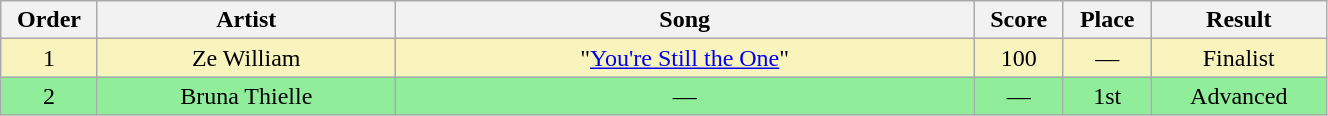<table class="wikitable" style="text-align:center; width:70%;">
<tr>
<th scope="col" width="05%">Order</th>
<th scope="col" width="17%">Artist</th>
<th scope="col" width="33%">Song</th>
<th scope="col" width="05%">Score</th>
<th scope="col" width="05%">Place</th>
<th scope="col" width="10%">Result</th>
</tr>
<tr bgcolor=F9F3BD>
<td>1</td>
<td>Ze William</td>
<td>"<a href='#'>You're Still the One</a>"</td>
<td>100</td>
<td>—</td>
<td>Finalist</td>
</tr>
<tr bgcolor=90EE9B>
<td>2</td>
<td>Bruna Thielle</td>
<td>—</td>
<td>—</td>
<td>1st</td>
<td>Advanced</td>
</tr>
</table>
